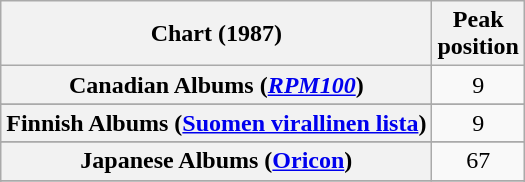<table class="wikitable plainrowheaders sortable">
<tr>
<th>Chart (1987)</th>
<th>Peak<br>position</th>
</tr>
<tr>
<th scope="row">Canadian Albums (<em><a href='#'>RPM100</a></em>)</th>
<td style="text-align:center;">9</td>
</tr>
<tr>
</tr>
<tr>
<th scope="row">Finnish Albums (<a href='#'>Suomen virallinen lista</a>)</th>
<td align="center">9</td>
</tr>
<tr>
</tr>
<tr>
</tr>
<tr>
<th scope="row">Japanese Albums (<a href='#'>Oricon</a>)</th>
<td align=center>67</td>
</tr>
<tr>
</tr>
<tr>
</tr>
</table>
